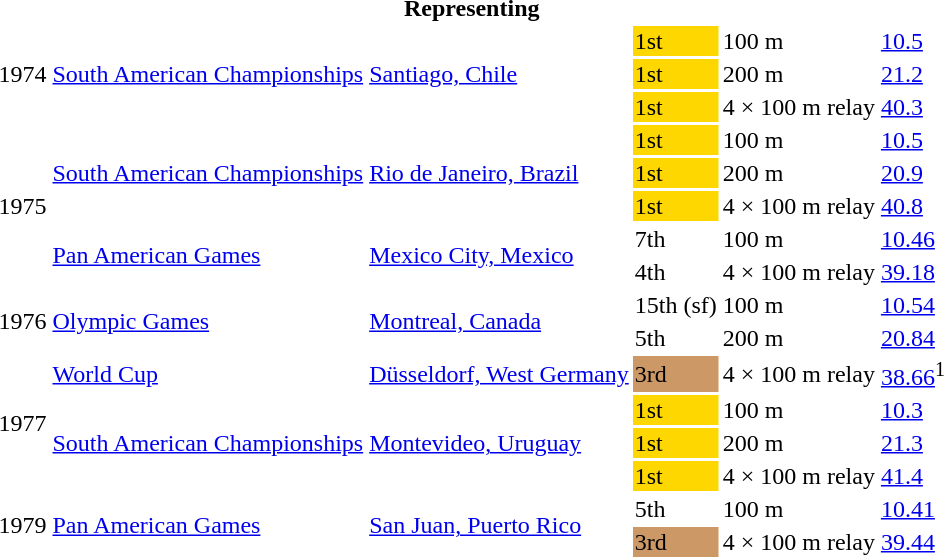<table>
<tr>
<th colspan="6">Representing </th>
</tr>
<tr>
<td rowspan=3>1974</td>
<td rowspan=3><a href='#'>South American Championships</a></td>
<td rowspan=3><a href='#'>Santiago, Chile</a></td>
<td bgcolor=gold>1st</td>
<td>100 m</td>
<td><a href='#'>10.5</a></td>
</tr>
<tr>
<td bgcolor=gold>1st</td>
<td>200 m</td>
<td><a href='#'>21.2</a></td>
</tr>
<tr>
<td bgcolor=gold>1st</td>
<td>4 × 100 m relay</td>
<td><a href='#'>40.3</a></td>
</tr>
<tr>
<td rowspan=5>1975</td>
<td rowspan=3><a href='#'>South American Championships</a></td>
<td rowspan=3><a href='#'>Rio de Janeiro, Brazil</a></td>
<td bgcolor=gold>1st</td>
<td>100 m</td>
<td><a href='#'>10.5</a></td>
</tr>
<tr>
<td bgcolor=gold>1st</td>
<td>200 m</td>
<td><a href='#'>20.9</a></td>
</tr>
<tr>
<td bgcolor=gold>1st</td>
<td>4 × 100 m relay</td>
<td><a href='#'>40.8</a></td>
</tr>
<tr>
<td rowspan=2><a href='#'>Pan American Games</a></td>
<td rowspan=2><a href='#'>Mexico City, Mexico</a></td>
<td>7th</td>
<td>100 m</td>
<td><a href='#'>10.46</a></td>
</tr>
<tr>
<td>4th</td>
<td>4 × 100 m relay</td>
<td><a href='#'>39.18</a></td>
</tr>
<tr>
<td rowspan=2>1976</td>
<td rowspan=2><a href='#'>Olympic Games</a></td>
<td rowspan=2><a href='#'>Montreal, Canada</a></td>
<td>15th (sf)</td>
<td>100 m</td>
<td><a href='#'>10.54</a></td>
</tr>
<tr>
<td>5th</td>
<td>200 m</td>
<td><a href='#'>20.84</a></td>
</tr>
<tr>
<td rowspan=4>1977</td>
<td><a href='#'>World Cup</a></td>
<td><a href='#'>Düsseldorf, West Germany</a></td>
<td bgcolor=cc9966>3rd</td>
<td>4 × 100 m relay</td>
<td><a href='#'>38.66</a><sup>1</sup></td>
</tr>
<tr>
<td rowspan=3><a href='#'>South American Championships</a></td>
<td rowspan=3><a href='#'>Montevideo, Uruguay</a></td>
<td bgcolor=gold>1st</td>
<td>100 m</td>
<td><a href='#'>10.3</a></td>
</tr>
<tr>
<td bgcolor=gold>1st</td>
<td>200 m</td>
<td><a href='#'>21.3</a></td>
</tr>
<tr>
<td bgcolor=gold>1st</td>
<td>4 × 100 m relay</td>
<td><a href='#'>41.4</a></td>
</tr>
<tr>
<td rowspan=2>1979</td>
<td rowspan=2><a href='#'>Pan American Games</a></td>
<td rowspan=2><a href='#'>San Juan, Puerto Rico</a></td>
<td>5th</td>
<td>100 m</td>
<td><a href='#'>10.41</a></td>
</tr>
<tr>
<td bgcolor=cc9966>3rd</td>
<td>4 × 100 m relay</td>
<td><a href='#'>39.44</a></td>
</tr>
</table>
